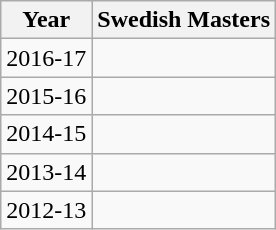<table class="wikitable">
<tr>
<th>Year</th>
<th>Swedish Masters</th>
</tr>
<tr>
<td>2016-17</td>
<td></td>
</tr>
<tr>
<td>2015-16</td>
<td></td>
</tr>
<tr>
<td>2014-15</td>
<td></td>
</tr>
<tr>
<td>2013-14</td>
<td></td>
</tr>
<tr>
<td>2012-13</td>
<td></td>
</tr>
</table>
